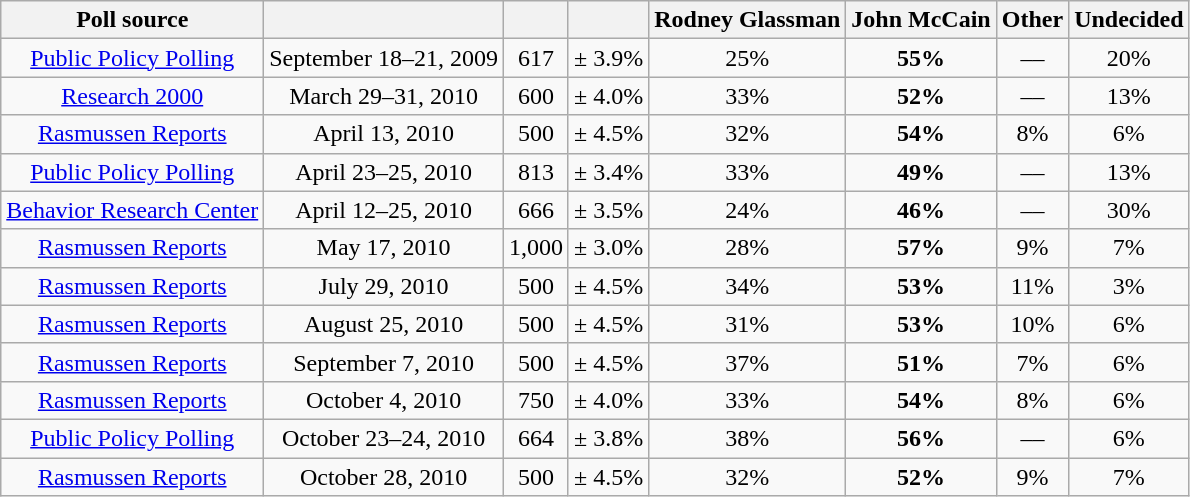<table class=wikitable style=text-align:center>
<tr valign=bottom>
<th>Poll source</th>
<th></th>
<th></th>
<th></th>
<th>Rodney Glassman</th>
<th>John McCain</th>
<th>Other</th>
<th>Undecided</th>
</tr>
<tr>
<td><a href='#'>Public Policy Polling</a></td>
<td>September 18–21, 2009</td>
<td>617</td>
<td>± 3.9%</td>
<td>25%</td>
<td><strong>55%</strong></td>
<td>––</td>
<td>20%</td>
</tr>
<tr>
<td><a href='#'>Research 2000</a></td>
<td>March 29–31, 2010</td>
<td>600</td>
<td>± 4.0%</td>
<td>33%</td>
<td><strong>52%</strong></td>
<td>––</td>
<td>13%</td>
</tr>
<tr>
<td><a href='#'>Rasmussen Reports</a></td>
<td>April 13, 2010</td>
<td>500</td>
<td>± 4.5%</td>
<td>32%</td>
<td><strong>54%</strong></td>
<td>8%</td>
<td>6%</td>
</tr>
<tr>
<td><a href='#'>Public Policy Polling</a></td>
<td>April 23–25, 2010</td>
<td>813</td>
<td>± 3.4%</td>
<td>33%</td>
<td><strong>49%</strong></td>
<td>––</td>
<td>13%</td>
</tr>
<tr>
<td><a href='#'>Behavior Research Center</a></td>
<td>April 12–25, 2010</td>
<td>666</td>
<td>± 3.5%</td>
<td>24%</td>
<td><strong>46%</strong></td>
<td>––</td>
<td>30%</td>
</tr>
<tr>
<td><a href='#'>Rasmussen Reports</a></td>
<td>May 17, 2010</td>
<td>1,000</td>
<td>± 3.0%</td>
<td>28%</td>
<td><strong>57%</strong></td>
<td>9%</td>
<td>7%</td>
</tr>
<tr>
<td><a href='#'>Rasmussen Reports</a></td>
<td>July 29, 2010</td>
<td>500</td>
<td>± 4.5%</td>
<td>34%</td>
<td><strong>53%</strong></td>
<td>11%</td>
<td>3%</td>
</tr>
<tr>
<td><a href='#'>Rasmussen Reports</a></td>
<td>August 25, 2010</td>
<td>500</td>
<td>± 4.5%</td>
<td>31%</td>
<td><strong>53%</strong></td>
<td>10%</td>
<td>6%</td>
</tr>
<tr>
<td><a href='#'>Rasmussen Reports</a></td>
<td>September 7, 2010</td>
<td>500</td>
<td>± 4.5%</td>
<td>37%</td>
<td><strong>51%</strong></td>
<td>7%</td>
<td>6%</td>
</tr>
<tr>
<td><a href='#'>Rasmussen Reports</a></td>
<td>October 4, 2010</td>
<td>750</td>
<td>± 4.0%</td>
<td>33%</td>
<td><strong>54%</strong></td>
<td>8%</td>
<td>6%</td>
</tr>
<tr>
<td><a href='#'>Public Policy Polling</a></td>
<td>October 23–24, 2010</td>
<td>664</td>
<td>± 3.8%</td>
<td>38%</td>
<td><strong>56%</strong></td>
<td>––</td>
<td>6%</td>
</tr>
<tr>
<td><a href='#'>Rasmussen Reports</a></td>
<td>October 28, 2010</td>
<td>500</td>
<td>± 4.5%</td>
<td>32%</td>
<td><strong>52%</strong></td>
<td>9%</td>
<td>7%</td>
</tr>
</table>
